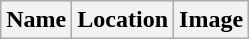<table class="wikitable sortable">
<tr>
<th>Name</th>
<th>Location</th>
<th>Image<br>









</th>
</tr>
</table>
